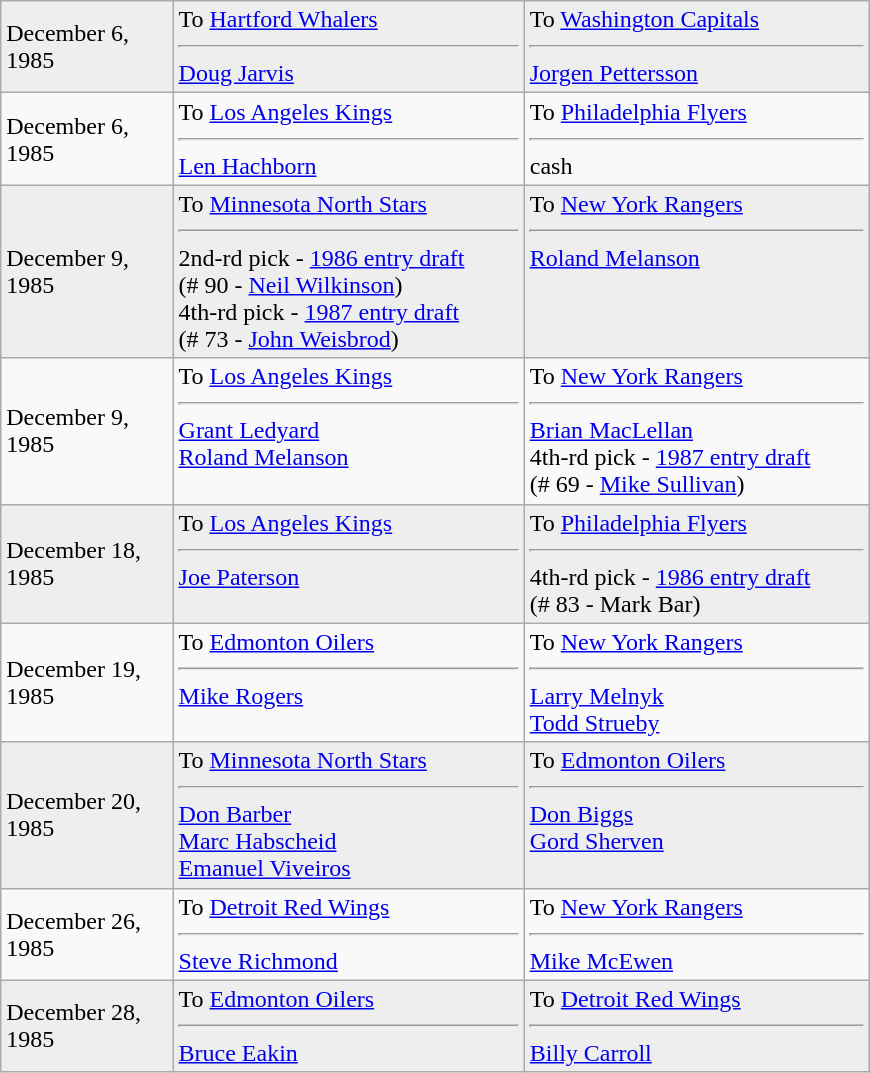<table class="wikitable" style="border:1px solid #999; width:580px;">
<tr style="background:#eee;">
<td>December 6,<br>1985</td>
<td valign="top">To <a href='#'>Hartford Whalers</a><hr><a href='#'>Doug Jarvis</a></td>
<td valign="top">To <a href='#'>Washington Capitals</a><hr><a href='#'>Jorgen Pettersson</a></td>
</tr>
<tr>
<td>December 6,<br>1985</td>
<td valign="top">To <a href='#'>Los Angeles Kings</a><hr><a href='#'>Len Hachborn</a></td>
<td valign="top">To <a href='#'>Philadelphia Flyers</a><hr>cash</td>
</tr>
<tr style="background:#eee;">
<td>December 9,<br>1985</td>
<td valign="top">To <a href='#'>Minnesota North Stars</a><hr>2nd-rd pick - <a href='#'>1986 entry draft</a><br>(# 90 - <a href='#'>Neil Wilkinson</a>)<br>4th-rd pick - <a href='#'>1987 entry draft</a><br>(# 73 - <a href='#'>John Weisbrod</a>)</td>
<td valign="top">To <a href='#'>New York Rangers</a><hr><a href='#'>Roland Melanson</a></td>
</tr>
<tr>
<td>December 9,<br>1985</td>
<td valign="top">To <a href='#'>Los Angeles Kings</a><hr><a href='#'>Grant Ledyard</a><br><a href='#'>Roland Melanson</a></td>
<td valign="top">To <a href='#'>New York Rangers</a><hr><a href='#'>Brian MacLellan</a><br>4th-rd pick - <a href='#'>1987 entry draft</a><br>(# 69 - <a href='#'>Mike Sullivan</a>)</td>
</tr>
<tr style="background:#eee;">
<td>December 18,<br>1985</td>
<td valign="top">To <a href='#'>Los Angeles Kings</a><hr><a href='#'>Joe Paterson</a></td>
<td valign="top">To <a href='#'>Philadelphia Flyers</a><hr>4th-rd pick - <a href='#'>1986 entry draft</a><br>(# 83 - Mark Bar)</td>
</tr>
<tr>
<td>December 19,<br>1985</td>
<td valign="top">To <a href='#'>Edmonton Oilers</a><hr><a href='#'>Mike Rogers</a></td>
<td valign="top">To <a href='#'>New York Rangers</a><hr><a href='#'>Larry Melnyk</a><br><a href='#'>Todd Strueby</a></td>
</tr>
<tr style="background:#eee;">
<td>December 20,<br>1985</td>
<td valign="top">To <a href='#'>Minnesota North Stars</a><hr><a href='#'>Don Barber</a><br><a href='#'>Marc Habscheid</a><br><a href='#'>Emanuel Viveiros</a></td>
<td valign="top">To <a href='#'>Edmonton Oilers</a><hr><a href='#'>Don Biggs</a><br><a href='#'>Gord Sherven</a></td>
</tr>
<tr>
<td>December 26,<br>1985</td>
<td valign="top">To <a href='#'>Detroit Red Wings</a><hr><a href='#'>Steve Richmond</a></td>
<td valign="top">To <a href='#'>New York Rangers</a><hr><a href='#'>Mike McEwen</a></td>
</tr>
<tr style="background:#eee;">
<td>December 28,<br>1985</td>
<td valign="top">To <a href='#'>Edmonton Oilers</a><hr><a href='#'>Bruce Eakin</a></td>
<td valign="top">To <a href='#'>Detroit Red Wings</a><hr><a href='#'>Billy Carroll</a></td>
</tr>
</table>
